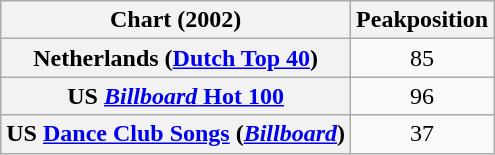<table class="wikitable sortable plainrowheaders" style="text-align:center">
<tr>
<th scope="col">Chart (2002)</th>
<th scope="col">Peakposition</th>
</tr>
<tr>
<th scope="row">Netherlands (<a href='#'>Dutch Top 40</a>)</th>
<td>85</td>
</tr>
<tr>
<th scope="row">US <a href='#'><em>Billboard</em> Hot 100</a></th>
<td>96</td>
</tr>
<tr>
<th scope="row">US <a href='#'>Dance Club Songs</a> (<em><a href='#'>Billboard</a></em>)</th>
<td>37</td>
</tr>
</table>
